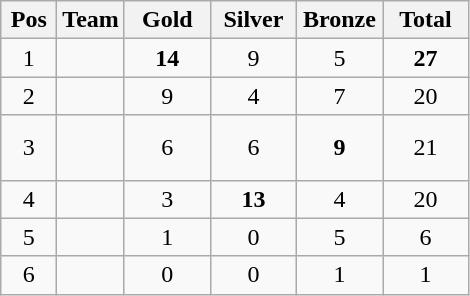<table class="wikitable" style="text-align:center">
<tr>
<th width="30">Pos</th>
<th style="text-align:left">Team</th>
<th width="50">Gold</th>
<th width="50">Silver</th>
<th width="50">Bronze</th>
<th width="50">Total</th>
</tr>
<tr>
<td>1</td>
<td align="left"></td>
<td><strong>14</strong></td>
<td>9</td>
<td>5</td>
<td><strong>27</strong></td>
</tr>
<tr>
<td>2</td>
<td align="left"></td>
<td>9</td>
<td>4</td>
<td>7</td>
<td>20</td>
</tr>
<tr>
<td>3</td>
<td align="left"><em></em><br><em></em><br></td>
<td>6</td>
<td>6</td>
<td><strong>9</strong></td>
<td>21</td>
</tr>
<tr>
<td>4</td>
<td align="left"><em></em><br></td>
<td>3</td>
<td><strong>13</strong></td>
<td>4</td>
<td>20</td>
</tr>
<tr>
<td>5</td>
<td align="left"></td>
<td>1</td>
<td>0</td>
<td>5</td>
<td>6</td>
</tr>
<tr>
<td>6</td>
<td align="left"></td>
<td>0</td>
<td>0</td>
<td>1</td>
<td>1</td>
</tr>
</table>
